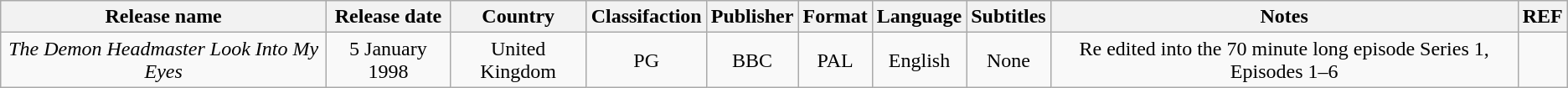<table class="wikitable">
<tr>
<th>Release name<br></th>
<th>Release date<br></th>
<th>Country<br></th>
<th>Classifaction<br></th>
<th>Publisher <br></th>
<th>Format <br></th>
<th>Language</th>
<th>Subtitles</th>
<th>Notes<br></th>
<th>REF</th>
</tr>
<tr style="text-align:center;">
<td><em>The Demon Headmaster Look Into My Eyes</em></td>
<td>5 January 1998</td>
<td>United Kingdom</td>
<td>PG</td>
<td>BBC</td>
<td>PAL</td>
<td>English</td>
<td>None</td>
<td>Re edited into the 70 minute long episode Series 1, Episodes 1–6</td>
<td></td>
</tr>
</table>
